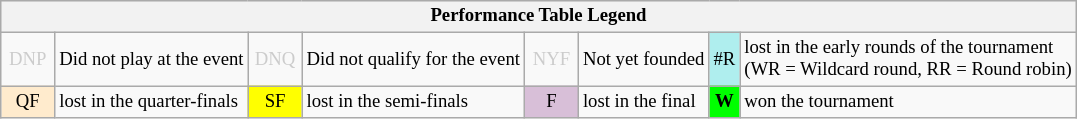<table class="wikitable" style="font-size:78%;">
<tr style="background:#efefef;">
<th colspan="8">Performance Table Legend</th>
</tr>
<tr>
<td style="color:#ccc; text-align:center; width:30px;">DNP</td>
<td>Did not play at the event</td>
<td style="color:#ccc; text-align:center; width:30px;">DNQ</td>
<td>Did not qualify for the event</td>
<td style="color:#ccc; text-align:center; width:30px;">NYF</td>
<td>Not yet founded</td>
<td style="text-align:center; background:#afeeee;">#R</td>
<td>lost in the early rounds of the tournament<br>(WR = Wildcard round, RR = Round robin)</td>
</tr>
<tr>
<td style="text-align:center; background:#ffebcd;">QF</td>
<td>lost in the quarter-finals</td>
<td style="text-align:center; background:yellow;">SF</td>
<td>lost in the semi-finals</td>
<td style="text-align:center; background:thistle;">F</td>
<td>lost in the final</td>
<td style="text-align:center; background:#0f0;"><strong>W</strong></td>
<td>won the tournament</td>
</tr>
</table>
